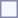<table style="border:1px solid #8888aa; background-color:#f7f8ff; padding:5px; font-size:95%; margin: 0px 12px 12px 0px;">
</table>
